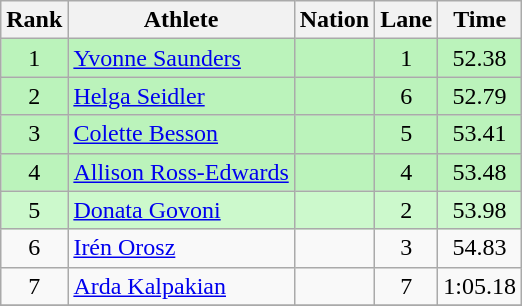<table class="wikitable sortable" style="text-align:center">
<tr>
<th>Rank</th>
<th>Athlete</th>
<th>Nation</th>
<th>Lane</th>
<th>Time</th>
</tr>
<tr bgcolor=bbf3bb>
<td>1</td>
<td align=left><a href='#'>Yvonne Saunders</a></td>
<td align=left></td>
<td>1</td>
<td>52.38</td>
</tr>
<tr bgcolor=bbf3bb>
<td>2</td>
<td align=left><a href='#'>Helga Seidler</a></td>
<td align=left></td>
<td>6</td>
<td>52.79</td>
</tr>
<tr bgcolor=bbf3bb>
<td>3</td>
<td align=left><a href='#'>Colette Besson</a></td>
<td align=left></td>
<td>5</td>
<td>53.41</td>
</tr>
<tr bgcolor=bbf3bb>
<td>4</td>
<td align=left><a href='#'>Allison Ross-Edwards</a></td>
<td align=left></td>
<td>4</td>
<td>53.48</td>
</tr>
<tr bgcolor=ccf9cc>
<td>5</td>
<td align=left><a href='#'>Donata Govoni</a></td>
<td align=left></td>
<td>2</td>
<td>53.98</td>
</tr>
<tr>
<td>6</td>
<td align=left><a href='#'>Irén Orosz</a></td>
<td align=left></td>
<td>3</td>
<td>54.83</td>
</tr>
<tr>
<td>7</td>
<td align=left><a href='#'>Arda Kalpakian</a></td>
<td align=left></td>
<td>7</td>
<td>1:05.18</td>
</tr>
<tr>
</tr>
</table>
